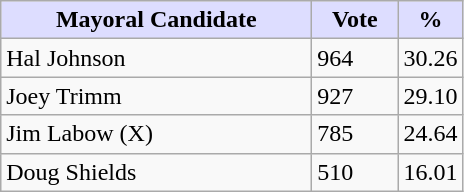<table class="wikitable">
<tr>
<th style="background:#ddf; width:200px;">Mayoral Candidate </th>
<th style="background:#ddf; width:50px;">Vote</th>
<th style="background:#ddf; width:30px;">%</th>
</tr>
<tr>
<td>Hal Johnson</td>
<td>964</td>
<td>30.26</td>
</tr>
<tr>
<td>Joey Trimm</td>
<td>927</td>
<td>29.10</td>
</tr>
<tr>
<td>Jim Labow (X)</td>
<td>785</td>
<td>24.64</td>
</tr>
<tr>
<td>Doug Shields</td>
<td>510</td>
<td>16.01</td>
</tr>
</table>
